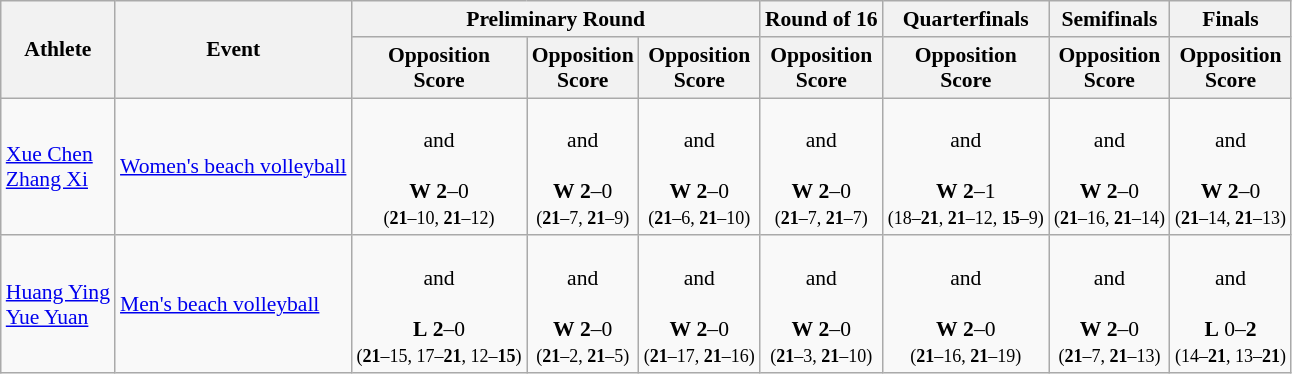<table class="wikitable" style="font-size:90%;">
<tr>
<th rowspan=2>Athlete</th>
<th rowspan=2>Event</th>
<th colspan=3>Preliminary Round</th>
<th>Round of 16</th>
<th>Quarterfinals</th>
<th>Semifinals</th>
<th>Finals</th>
</tr>
<tr>
<th>Opposition<br>Score</th>
<th>Opposition<br>Score</th>
<th>Opposition<br>Score</th>
<th>Opposition<br>Score</th>
<th>Opposition<br>Score</th>
<th>Opposition<br>Score</th>
<th>Opposition<br>Score</th>
</tr>
<tr>
<td><a href='#'>Xue Chen</a> <br> <a href='#'>Zhang Xi</a></td>
<td><a href='#'>Women's beach volleyball</a></td>
<td align=center><br>and<br><br><strong>W</strong> <strong>2</strong>–0<br><small>(<strong>21</strong>–10, <strong>21</strong>–12)</small></td>
<td align=center><br>and<br><br><strong>W</strong> <strong>2</strong>–0<br><small>(<strong>21</strong>–7, <strong>21</strong>–9)</small></td>
<td align=center><br>and<br><br><strong>W</strong> <strong>2</strong>–0<br><small>(<strong>21</strong>–6, <strong>21</strong>–10)</small></td>
<td align=center><br>and<br><br><strong>W</strong> <strong>2</strong>–0<br><small>(<strong>21</strong>–7, <strong>21</strong>–7)</small></td>
<td align=center><br>and<br><br><strong>W</strong> <strong>2</strong>–1<br><small>(18–<strong>21</strong>, <strong>21</strong>–12, <strong>15</strong>–9)</small></td>
<td align=center><br>and<br><br><strong>W</strong> <strong>2</strong>–0<br><small>(<strong>21</strong>–16, <strong>21</strong>–14)</small></td>
<td align=center><br>and<br><br><strong>W</strong> <strong>2</strong>–0<br><small>(<strong>21</strong>–14, <strong>21</strong>–13)</small><br></td>
</tr>
<tr>
<td><a href='#'>Huang Ying</a> <br> <a href='#'>Yue Yuan</a></td>
<td><a href='#'>Men's beach volleyball</a></td>
<td align=center><br>and<br><br><strong>L</strong> <strong>2</strong>–0<br><small>(<strong>21</strong>–15, 17–<strong>21</strong>, 12–<strong>15</strong>)</small></td>
<td align=center><br>and<br><br><strong>W</strong> <strong>2</strong>–0<br><small>(<strong>21</strong>–2, <strong>21</strong>–5)</small></td>
<td align=center><br>and<br><br><strong>W</strong> <strong>2</strong>–0<br><small>(<strong>21</strong>–17, <strong>21</strong>–16)</small></td>
<td align=center><br>and<br><br><strong>W</strong> <strong>2</strong>–0<br><small>(<strong>21</strong>–3, <strong>21</strong>–10)</small></td>
<td align=center><br>and<br><br><strong>W</strong> <strong>2</strong>–0<br><small>(<strong>21</strong>–16, <strong>21</strong>–19)</small></td>
<td align=center><br>and<br><br><strong>W</strong> <strong>2</strong>–0<br><small>(<strong>21</strong>–7, <strong>21</strong>–13)</small></td>
<td align=center><br>and<br><br><strong>L</strong> 0–<strong>2</strong><br><small>(14–<strong>21</strong>, 13–<strong>21</strong>)</small><br></td>
</tr>
</table>
